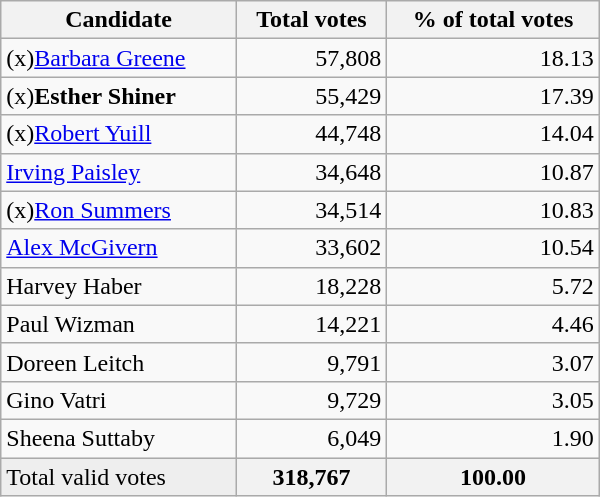<table class="wikitable" width="400">
<tr>
<th align="left">Candidate</th>
<th align="right">Total votes</th>
<th align="right">% of total votes</th>
</tr>
<tr>
<td align="left">(x)<a href='#'>Barbara Greene</a></td>
<td align="right">57,808</td>
<td align="right">18.13</td>
</tr>
<tr>
<td align="left">(x)<strong>Esther Shiner</strong></td>
<td align="right">55,429</td>
<td align="right">17.39</td>
</tr>
<tr>
<td align="left">(x)<a href='#'>Robert Yuill</a></td>
<td align="right">44,748</td>
<td align="right">14.04</td>
</tr>
<tr>
<td align="left"><a href='#'>Irving Paisley</a></td>
<td align="right">34,648</td>
<td align="right">10.87</td>
</tr>
<tr>
<td align="left">(x)<a href='#'>Ron Summers</a></td>
<td align="right">34,514</td>
<td align="right">10.83</td>
</tr>
<tr>
<td align="left"><a href='#'>Alex McGivern</a></td>
<td align="right">33,602</td>
<td align="right">10.54</td>
</tr>
<tr>
<td align="left">Harvey Haber</td>
<td align="right">18,228</td>
<td align="right">5.72</td>
</tr>
<tr>
<td align="left">Paul Wizman</td>
<td align="right">14,221</td>
<td align="right">4.46</td>
</tr>
<tr>
<td align="left">Doreen Leitch</td>
<td align="right">9,791</td>
<td align="right">3.07</td>
</tr>
<tr>
<td align="left">Gino Vatri</td>
<td align="right">9,729</td>
<td align="right">3.05</td>
</tr>
<tr>
<td align="left">Sheena Suttaby</td>
<td align="right">6,049</td>
<td align="right">1.90</td>
</tr>
<tr bgcolor="#EEEEEE">
<td align="left">Total valid votes</td>
<th align="right">318,767</th>
<th align="right">100.00</th>
</tr>
</table>
